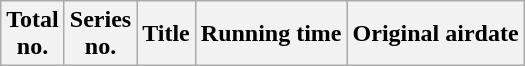<table class="wikitable plainrowheaders">
<tr>
<th>Total<br>no.</th>
<th>Series<br>no.</th>
<th>Title</th>
<th>Running time</th>
<th>Original airdate<br></th>
</tr>
</table>
